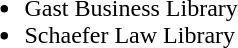<table>
<tr>
<td><br><ul><li>Gast Business Library</li><li>Schaefer Law Library</li></ul></td>
</tr>
</table>
